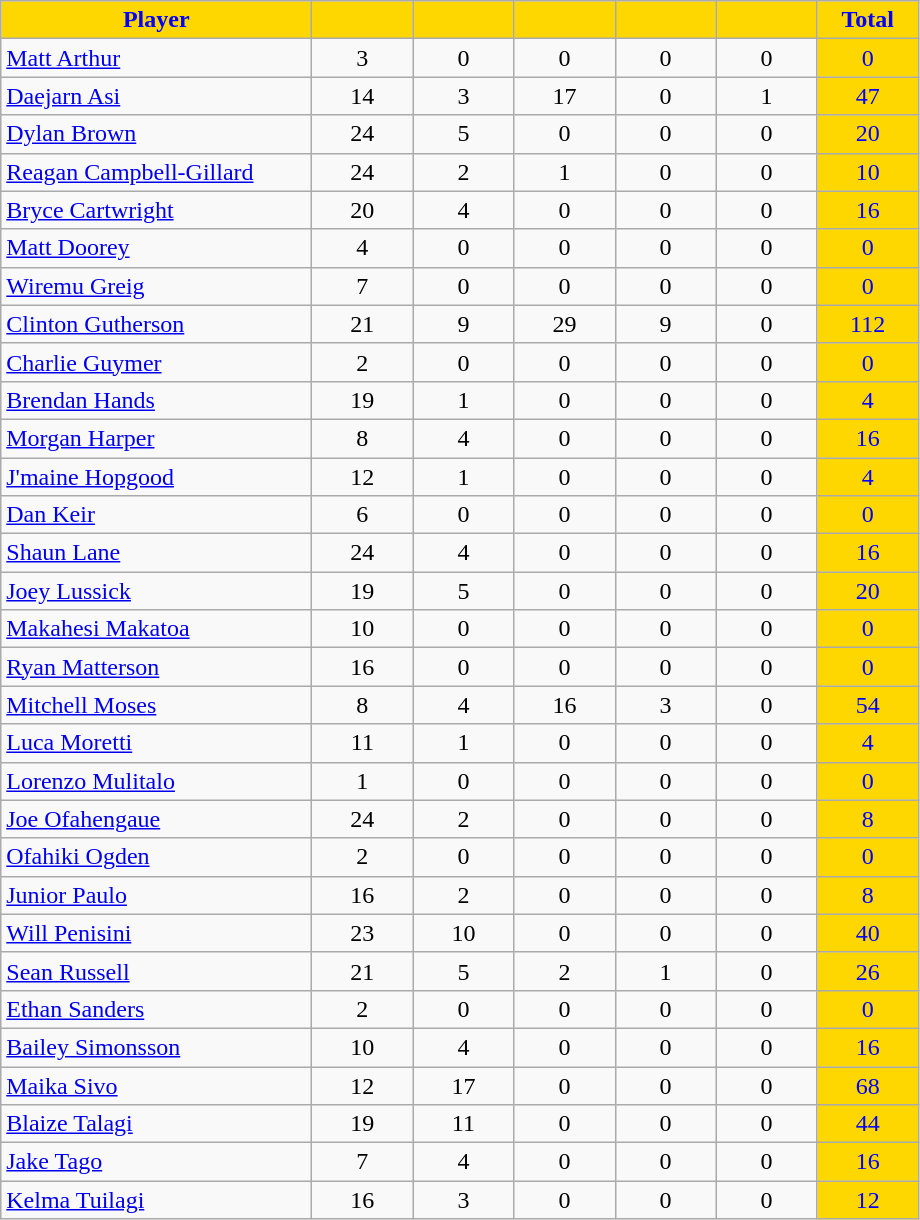<table class="wikitable sortable" style="text-align:center;">
<tr>
<th style="background:gold; color:blue; width:200px;">Player</th>
<th style="background:gold; color:blue; width:60px;"></th>
<th style="background:gold; color:blue; width:60px;"></th>
<th style="background:gold; color:blue; width:60px;"></th>
<th style="background:gold; color:blue; width:60px;"></th>
<th style="background:gold; color:blue; width:60px;"></th>
<th style="background:gold; color:blue; width:60px;">Total</th>
</tr>
<tr>
<td align="left"> <a href='#'>Matt Arthur</a></td>
<td>3</td>
<td>0</td>
<td>0</td>
<td>0</td>
<td>0</td>
<td style="background:gold; color:blue">0</td>
</tr>
<tr>
<td align="left"> <a href='#'>Daejarn Asi</a></td>
<td>14</td>
<td>3</td>
<td>17</td>
<td>0</td>
<td>1</td>
<td style="background:gold; color:blue">47</td>
</tr>
<tr>
<td align="left"> <a href='#'>Dylan Brown</a></td>
<td>24</td>
<td>5</td>
<td>0</td>
<td>0</td>
<td>0</td>
<td style="background:gold; color:blue">20</td>
</tr>
<tr>
<td align="left"> <a href='#'>Reagan Campbell-Gillard</a></td>
<td>24</td>
<td>2</td>
<td>1</td>
<td>0</td>
<td>0</td>
<td style="background:gold; color:blue">10</td>
</tr>
<tr>
<td align="left"> <a href='#'>Bryce Cartwright</a></td>
<td>20</td>
<td>4</td>
<td>0</td>
<td>0</td>
<td>0</td>
<td style="background:gold; color:blue">16</td>
</tr>
<tr>
<td align="left"> <a href='#'>Matt Doorey</a></td>
<td>4</td>
<td>0</td>
<td>0</td>
<td>0</td>
<td>0</td>
<td style="background:gold; color:blue">0</td>
</tr>
<tr>
<td align="left"> <a href='#'>Wiremu Greig</a></td>
<td>7</td>
<td>0</td>
<td>0</td>
<td>0</td>
<td>0</td>
<td style="background:gold; color:blue">0</td>
</tr>
<tr>
<td align="left"> <a href='#'>Clinton Gutherson</a></td>
<td>21</td>
<td>9</td>
<td>29</td>
<td>9</td>
<td>0</td>
<td style="background:gold; color:blue">112</td>
</tr>
<tr>
<td align="left"> <a href='#'>Charlie Guymer</a></td>
<td>2</td>
<td>0</td>
<td>0</td>
<td>0</td>
<td>0</td>
<td style="background:gold; color:blue">0</td>
</tr>
<tr>
<td align="left"> <a href='#'>Brendan Hands</a></td>
<td>19</td>
<td>1</td>
<td>0</td>
<td>0</td>
<td>0</td>
<td style="background:gold; color:blue">4</td>
</tr>
<tr>
<td align="left"> <a href='#'>Morgan Harper</a></td>
<td>8</td>
<td>4</td>
<td>0</td>
<td>0</td>
<td>0</td>
<td style="background:gold; color:blue">16</td>
</tr>
<tr>
<td align="left"> <a href='#'>J'maine Hopgood</a></td>
<td>12</td>
<td>1</td>
<td>0</td>
<td>0</td>
<td>0</td>
<td style="background:gold; color:blue">4</td>
</tr>
<tr>
<td align="left"> <a href='#'>Dan Keir</a></td>
<td>6</td>
<td>0</td>
<td>0</td>
<td>0</td>
<td>0</td>
<td style="background:gold; color:blue">0</td>
</tr>
<tr>
<td align="left"> <a href='#'>Shaun Lane</a></td>
<td>24</td>
<td>4</td>
<td>0</td>
<td>0</td>
<td>0</td>
<td style="background:gold; color:blue">16</td>
</tr>
<tr>
<td align="left"> <a href='#'>Joey Lussick</a></td>
<td>19</td>
<td>5</td>
<td>0</td>
<td>0</td>
<td>0</td>
<td style="background:gold; color:blue">20</td>
</tr>
<tr>
<td align="left"> <a href='#'>Makahesi Makatoa</a></td>
<td>10</td>
<td>0</td>
<td>0</td>
<td>0</td>
<td>0</td>
<td style="background:gold; color:blue">0</td>
</tr>
<tr>
<td align="left"> <a href='#'>Ryan Matterson</a></td>
<td>16</td>
<td>0</td>
<td>0</td>
<td>0</td>
<td>0</td>
<td style="background:gold; color:blue">0</td>
</tr>
<tr>
<td align="left"> <a href='#'>Mitchell Moses</a></td>
<td>8</td>
<td>4</td>
<td>16</td>
<td>3</td>
<td>0</td>
<td style="background:gold; color:blue">54</td>
</tr>
<tr>
<td align="left"> <a href='#'>Luca Moretti</a></td>
<td>11</td>
<td>1</td>
<td>0</td>
<td>0</td>
<td>0</td>
<td style="background:gold; color:blue">4</td>
</tr>
<tr>
<td align="left"> <a href='#'>Lorenzo Mulitalo</a></td>
<td>1</td>
<td>0</td>
<td>0</td>
<td>0</td>
<td>0</td>
<td style="background:gold; color:blue">0</td>
</tr>
<tr>
<td align="left"> <a href='#'>Joe Ofahengaue</a></td>
<td>24</td>
<td>2</td>
<td>0</td>
<td>0</td>
<td>0</td>
<td style="background:gold; color:blue">8</td>
</tr>
<tr>
<td align="left"> <a href='#'>Ofahiki Ogden</a></td>
<td>2</td>
<td>0</td>
<td>0</td>
<td>0</td>
<td>0</td>
<td style="background:gold; color:blue">0</td>
</tr>
<tr>
<td align="left"> <a href='#'>Junior Paulo</a></td>
<td>16</td>
<td>2</td>
<td>0</td>
<td>0</td>
<td>0</td>
<td style="background:gold; color:blue">8</td>
</tr>
<tr>
<td align="left"> <a href='#'>Will Penisini</a></td>
<td>23</td>
<td>10</td>
<td>0</td>
<td>0</td>
<td>0</td>
<td style="background:gold; color:blue">40</td>
</tr>
<tr>
<td align="left"> <a href='#'>Sean Russell</a></td>
<td>21</td>
<td>5</td>
<td>2</td>
<td>1</td>
<td>0</td>
<td style="background:gold; color:blue">26</td>
</tr>
<tr>
<td align="left"> <a href='#'>Ethan Sanders</a></td>
<td>2</td>
<td>0</td>
<td>0</td>
<td>0</td>
<td>0</td>
<td style="background:gold; color:blue">0</td>
</tr>
<tr>
<td align="left"> <a href='#'>Bailey Simonsson</a></td>
<td>10</td>
<td>4</td>
<td>0</td>
<td>0</td>
<td>0</td>
<td style="background:gold; color:blue">16</td>
</tr>
<tr>
<td align="left"> <a href='#'>Maika Sivo</a></td>
<td>12</td>
<td>17</td>
<td>0</td>
<td>0</td>
<td>0</td>
<td style="background:gold; color:blue">68</td>
</tr>
<tr>
<td align="left"> <a href='#'>Blaize Talagi</a></td>
<td>19</td>
<td>11</td>
<td>0</td>
<td>0</td>
<td>0</td>
<td style="background:gold; color:blue">44</td>
</tr>
<tr>
<td align="left"> <a href='#'>Jake Tago</a></td>
<td>7</td>
<td>4</td>
<td>0</td>
<td>0</td>
<td>0</td>
<td style="background:gold; color:blue">16</td>
</tr>
<tr>
<td align="left"> <a href='#'>Kelma Tuilagi</a></td>
<td>16</td>
<td>3</td>
<td>0</td>
<td>0</td>
<td>0</td>
<td style="background:gold; color:blue">12</td>
</tr>
</table>
